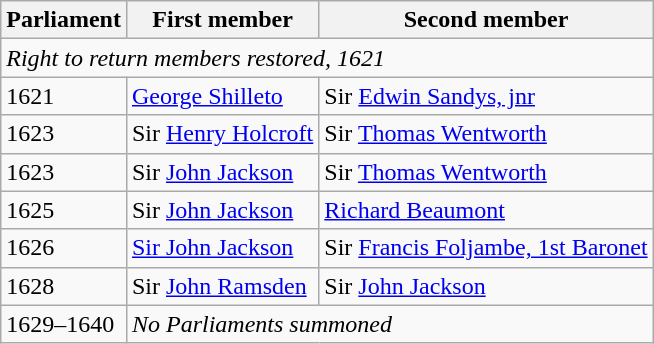<table class="wikitable">
<tr>
<th>Parliament</th>
<th>First member</th>
<th>Second member</th>
</tr>
<tr>
<td colspan = "3"><em>Right to return members restored, 1621</em></td>
</tr>
<tr>
<td>1621</td>
<td><a href='#'>George Shilleto</a></td>
<td>Sir <a href='#'>Edwin Sandys, jnr</a></td>
</tr>
<tr>
<td>1623</td>
<td>Sir <a href='#'>Henry Holcroft</a> </td>
<td>Sir <a href='#'>Thomas Wentworth</a></td>
</tr>
<tr>
<td>1623</td>
<td>Sir <a href='#'>John Jackson</a></td>
<td>Sir <a href='#'>Thomas Wentworth</a></td>
</tr>
<tr>
<td>1625</td>
<td>Sir <a href='#'>John Jackson</a></td>
<td><a href='#'>Richard Beaumont</a></td>
</tr>
<tr>
<td>1626</td>
<td><a href='#'>Sir John Jackson</a></td>
<td>Sir <a href='#'>Francis Foljambe, 1st Baronet</a></td>
</tr>
<tr>
<td>1628</td>
<td>Sir <a href='#'>John Ramsden</a></td>
<td>Sir <a href='#'>John Jackson</a></td>
</tr>
<tr>
<td>1629–1640</td>
<td colspan = "2"><em>No Parliaments summoned</em></td>
</tr>
</table>
